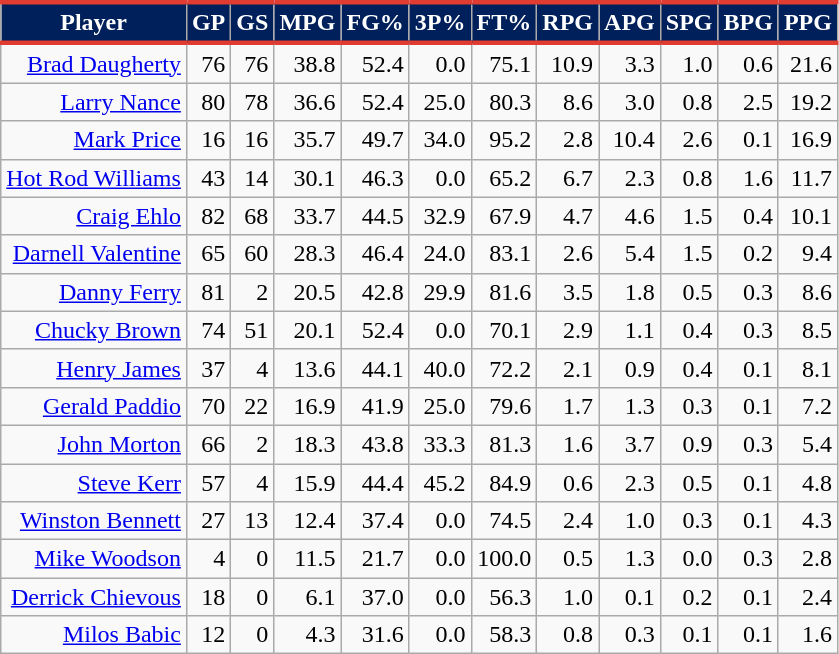<table class="wikitable sortable" style="text-align:right;">
<tr>
<th style="background:#00205B; color:#FFFFFF; border-top:#E03C31 3px solid; border-bottom:#E03C31 3px solid;">Player</th>
<th style="background:#00205B; color:#FFFFFF; border-top:#E03C31 3px solid; border-bottom:#E03C31 3px solid;">GP</th>
<th style="background:#00205B; color:#FFFFFF; border-top:#E03C31 3px solid; border-bottom:#E03C31 3px solid;">GS</th>
<th style="background:#00205B; color:#FFFFFF; border-top:#E03C31 3px solid; border-bottom:#E03C31 3px solid;">MPG</th>
<th style="background:#00205B; color:#FFFFFF; border-top:#E03C31 3px solid; border-bottom:#E03C31 3px solid;">FG%</th>
<th style="background:#00205B; color:#FFFFFF; border-top:#E03C31 3px solid; border-bottom:#E03C31 3px solid;">3P%</th>
<th style="background:#00205B; color:#FFFFFF; border-top:#E03C31 3px solid; border-bottom:#E03C31 3px solid;">FT%</th>
<th style="background:#00205B; color:#FFFFFF; border-top:#E03C31 3px solid; border-bottom:#E03C31 3px solid;">RPG</th>
<th style="background:#00205B; color:#FFFFFF; border-top:#E03C31 3px solid; border-bottom:#E03C31 3px solid;">APG</th>
<th style="background:#00205B; color:#FFFFFF; border-top:#E03C31 3px solid; border-bottom:#E03C31 3px solid;">SPG</th>
<th style="background:#00205B; color:#FFFFFF; border-top:#E03C31 3px solid; border-bottom:#E03C31 3px solid;">BPG</th>
<th style="background:#00205B; color:#FFFFFF; border-top:#E03C31 3px solid; border-bottom:#E03C31 3px solid;">PPG</th>
</tr>
<tr>
<td><a href='#'>Brad Daugherty</a></td>
<td>76</td>
<td>76</td>
<td>38.8</td>
<td>52.4</td>
<td>0.0</td>
<td>75.1</td>
<td>10.9</td>
<td>3.3</td>
<td>1.0</td>
<td>0.6</td>
<td>21.6</td>
</tr>
<tr>
<td><a href='#'>Larry Nance</a></td>
<td>80</td>
<td>78</td>
<td>36.6</td>
<td>52.4</td>
<td>25.0</td>
<td>80.3</td>
<td>8.6</td>
<td>3.0</td>
<td>0.8</td>
<td>2.5</td>
<td>19.2</td>
</tr>
<tr>
<td><a href='#'>Mark Price</a></td>
<td>16</td>
<td>16</td>
<td>35.7</td>
<td>49.7</td>
<td>34.0</td>
<td>95.2</td>
<td>2.8</td>
<td>10.4</td>
<td>2.6</td>
<td>0.1</td>
<td>16.9</td>
</tr>
<tr>
<td><a href='#'>Hot Rod Williams</a></td>
<td>43</td>
<td>14</td>
<td>30.1</td>
<td>46.3</td>
<td>0.0</td>
<td>65.2</td>
<td>6.7</td>
<td>2.3</td>
<td>0.8</td>
<td>1.6</td>
<td>11.7</td>
</tr>
<tr>
<td><a href='#'>Craig Ehlo</a></td>
<td>82</td>
<td>68</td>
<td>33.7</td>
<td>44.5</td>
<td>32.9</td>
<td>67.9</td>
<td>4.7</td>
<td>4.6</td>
<td>1.5</td>
<td>0.4</td>
<td>10.1</td>
</tr>
<tr>
<td><a href='#'>Darnell Valentine</a></td>
<td>65</td>
<td>60</td>
<td>28.3</td>
<td>46.4</td>
<td>24.0</td>
<td>83.1</td>
<td>2.6</td>
<td>5.4</td>
<td>1.5</td>
<td>0.2</td>
<td>9.4</td>
</tr>
<tr>
<td><a href='#'>Danny Ferry</a></td>
<td>81</td>
<td>2</td>
<td>20.5</td>
<td>42.8</td>
<td>29.9</td>
<td>81.6</td>
<td>3.5</td>
<td>1.8</td>
<td>0.5</td>
<td>0.3</td>
<td>8.6</td>
</tr>
<tr>
<td><a href='#'>Chucky Brown</a></td>
<td>74</td>
<td>51</td>
<td>20.1</td>
<td>52.4</td>
<td>0.0</td>
<td>70.1</td>
<td>2.9</td>
<td>1.1</td>
<td>0.4</td>
<td>0.3</td>
<td>8.5</td>
</tr>
<tr>
<td><a href='#'>Henry James</a></td>
<td>37</td>
<td>4</td>
<td>13.6</td>
<td>44.1</td>
<td>40.0</td>
<td>72.2</td>
<td>2.1</td>
<td>0.9</td>
<td>0.4</td>
<td>0.1</td>
<td>8.1</td>
</tr>
<tr>
<td><a href='#'>Gerald Paddio</a></td>
<td>70</td>
<td>22</td>
<td>16.9</td>
<td>41.9</td>
<td>25.0</td>
<td>79.6</td>
<td>1.7</td>
<td>1.3</td>
<td>0.3</td>
<td>0.1</td>
<td>7.2</td>
</tr>
<tr>
<td><a href='#'>John Morton</a></td>
<td>66</td>
<td>2</td>
<td>18.3</td>
<td>43.8</td>
<td>33.3</td>
<td>81.3</td>
<td>1.6</td>
<td>3.7</td>
<td>0.9</td>
<td>0.3</td>
<td>5.4</td>
</tr>
<tr>
<td><a href='#'>Steve Kerr</a></td>
<td>57</td>
<td>4</td>
<td>15.9</td>
<td>44.4</td>
<td>45.2</td>
<td>84.9</td>
<td>0.6</td>
<td>2.3</td>
<td>0.5</td>
<td>0.1</td>
<td>4.8</td>
</tr>
<tr>
<td><a href='#'>Winston Bennett</a></td>
<td>27</td>
<td>13</td>
<td>12.4</td>
<td>37.4</td>
<td>0.0</td>
<td>74.5</td>
<td>2.4</td>
<td>1.0</td>
<td>0.3</td>
<td>0.1</td>
<td>4.3</td>
</tr>
<tr>
<td><a href='#'>Mike Woodson</a></td>
<td>4</td>
<td>0</td>
<td>11.5</td>
<td>21.7</td>
<td>0.0</td>
<td>100.0</td>
<td>0.5</td>
<td>1.3</td>
<td>0.0</td>
<td>0.3</td>
<td>2.8</td>
</tr>
<tr>
<td><a href='#'>Derrick Chievous</a></td>
<td>18</td>
<td>0</td>
<td>6.1</td>
<td>37.0</td>
<td>0.0</td>
<td>56.3</td>
<td>1.0</td>
<td>0.1</td>
<td>0.2</td>
<td>0.1</td>
<td>2.4</td>
</tr>
<tr>
<td><a href='#'>Milos Babic</a></td>
<td>12</td>
<td>0</td>
<td>4.3</td>
<td>31.6</td>
<td>0.0</td>
<td>58.3</td>
<td>0.8</td>
<td>0.3</td>
<td>0.1</td>
<td>0.1</td>
<td>1.6</td>
</tr>
</table>
